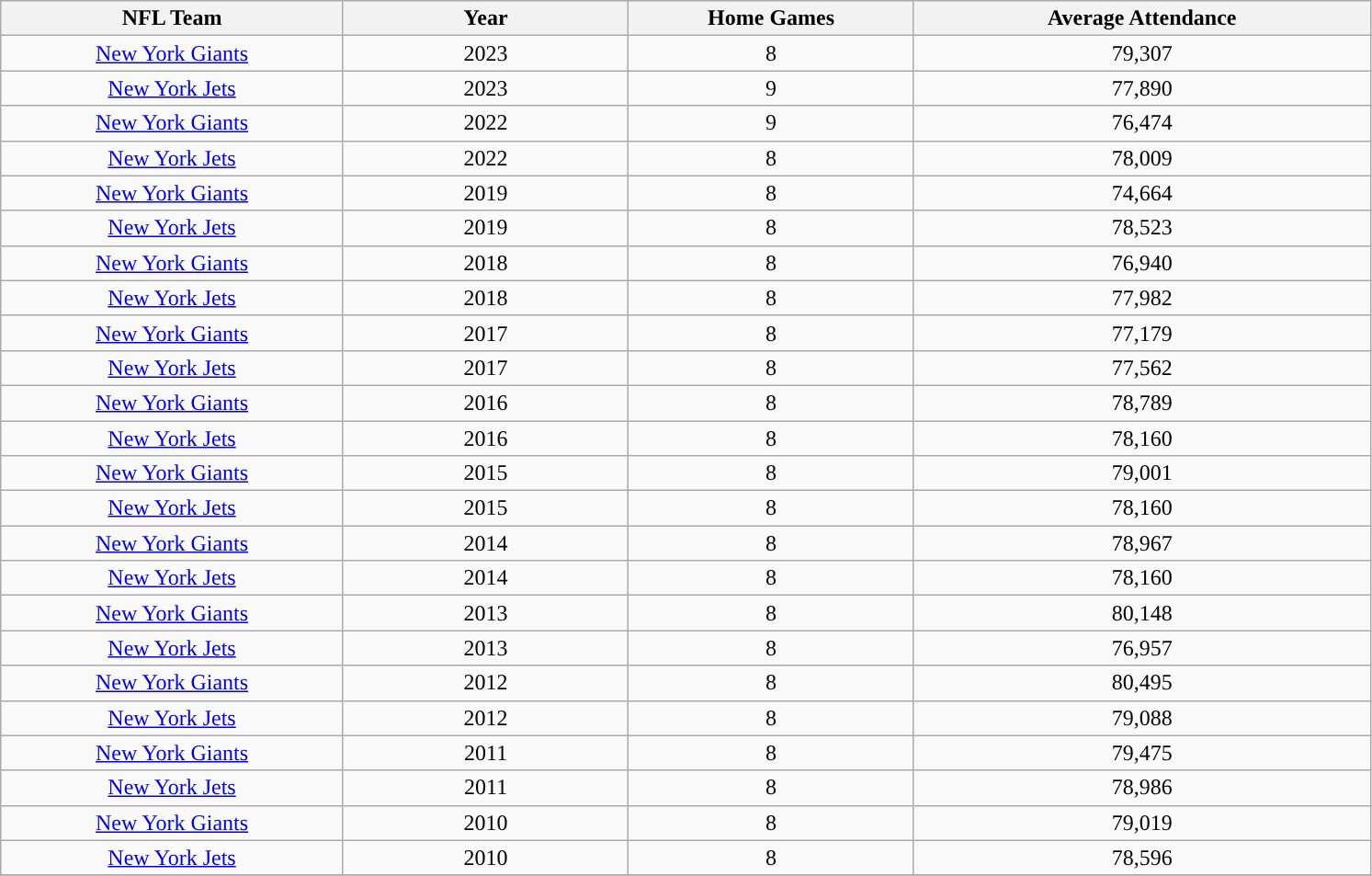<table class="wikitable" style="text-align:center;">
<tr>
<th width=12% style="text-align:center;">NFL Team</th>
<th width=10% style="text-align:center;">Year</th>
<th width=10% style="text-align:center;">Home Games</th>
<th width=16% style="text-align:center;">Average Attendance</th>
</tr>
<tr>
<td><a href='#'>New York Giants</a></td>
<td>2023</td>
<td>8</td>
<td>79,307</td>
</tr>
<tr>
<td><a href='#'>New York Jets</a></td>
<td>2023</td>
<td>9</td>
<td>77,890</td>
</tr>
<tr>
<td><a href='#'>New York Giants</a></td>
<td>2022</td>
<td>9</td>
<td>76,474</td>
</tr>
<tr>
<td><a href='#'>New York Jets</a></td>
<td>2022</td>
<td>8</td>
<td>78,009</td>
</tr>
<tr>
<td><a href='#'>New York Giants</a></td>
<td>2019</td>
<td>8</td>
<td>74,664</td>
</tr>
<tr>
<td><a href='#'>New York Jets</a></td>
<td>2019</td>
<td>8</td>
<td>78,523</td>
</tr>
<tr>
<td><a href='#'>New York Giants</a></td>
<td>2018</td>
<td>8</td>
<td>76,940</td>
</tr>
<tr>
<td><a href='#'>New York Jets</a></td>
<td>2018</td>
<td>8</td>
<td>77,982</td>
</tr>
<tr>
<td><a href='#'>New York Giants</a></td>
<td>2017</td>
<td>8</td>
<td>77,179</td>
</tr>
<tr>
<td><a href='#'>New York Jets</a></td>
<td>2017</td>
<td>8</td>
<td>77,562</td>
</tr>
<tr>
<td><a href='#'>New York Giants</a></td>
<td>2016</td>
<td>8</td>
<td>78,789</td>
</tr>
<tr>
<td><a href='#'>New York Jets</a></td>
<td>2016</td>
<td>8</td>
<td>78,160</td>
</tr>
<tr>
<td><a href='#'>New York Giants</a></td>
<td>2015</td>
<td>8</td>
<td>79,001</td>
</tr>
<tr>
<td><a href='#'>New York Jets</a></td>
<td>2015</td>
<td>8</td>
<td>78,160</td>
</tr>
<tr>
<td><a href='#'>New York Giants</a></td>
<td>2014</td>
<td>8</td>
<td>78,967</td>
</tr>
<tr>
<td><a href='#'>New York Jets</a></td>
<td>2014</td>
<td>8</td>
<td>78,160</td>
</tr>
<tr>
<td><a href='#'>New York Giants</a></td>
<td>2013</td>
<td>8</td>
<td>80,148</td>
</tr>
<tr>
<td><a href='#'>New York Jets</a></td>
<td>2013</td>
<td>8</td>
<td>76,957</td>
</tr>
<tr>
<td><a href='#'>New York Giants</a></td>
<td>2012</td>
<td>8</td>
<td>80,495</td>
</tr>
<tr>
<td><a href='#'>New York Jets</a></td>
<td>2012</td>
<td>8</td>
<td>79,088</td>
</tr>
<tr>
<td><a href='#'>New York Giants</a></td>
<td>2011</td>
<td>8</td>
<td>79,475</td>
</tr>
<tr>
<td><a href='#'>New York Jets</a></td>
<td>2011</td>
<td>8</td>
<td>78,986</td>
</tr>
<tr>
<td><a href='#'>New York Giants</a></td>
<td>2010</td>
<td>8</td>
<td>79,019</td>
</tr>
<tr>
<td><a href='#'>New York Jets</a></td>
<td>2010</td>
<td>8</td>
<td>78,596</td>
</tr>
<tr>
</tr>
</table>
